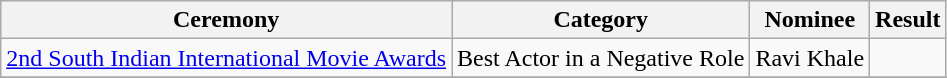<table class="wikitable">
<tr>
<th>Ceremony</th>
<th>Category</th>
<th>Nominee</th>
<th>Result</th>
</tr>
<tr>
<td rowspan="1"><a href='#'>2nd South Indian International Movie Awards</a></td>
<td>Best Actor in a Negative Role</td>
<td>Ravi Khale</td>
<td></td>
</tr>
<tr>
</tr>
</table>
